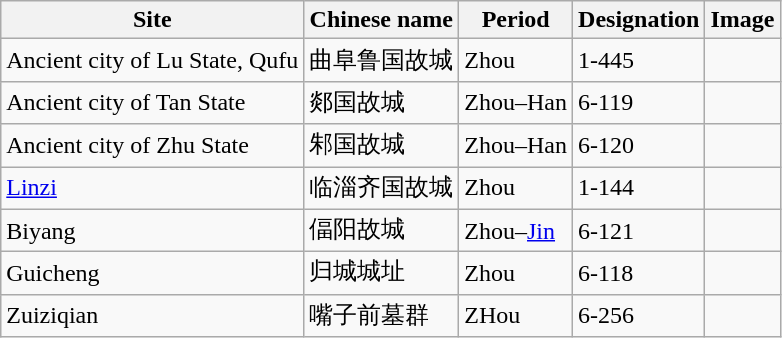<table class="wikitable">
<tr>
<th>Site</th>
<th>Chinese name</th>
<th>Period</th>
<th>Designation</th>
<th>Image</th>
</tr>
<tr>
<td>Ancient city of Lu State, Qufu</td>
<td>曲阜鲁国故城</td>
<td>Zhou</td>
<td>1-445</td>
<td></td>
</tr>
<tr>
<td>Ancient city of Tan State</td>
<td>郯国故城</td>
<td>Zhou–Han</td>
<td>6-119</td>
<td></td>
</tr>
<tr>
<td>Ancient city of Zhu State</td>
<td>邾国故城</td>
<td>Zhou–Han</td>
<td>6-120</td>
<td></td>
</tr>
<tr>
<td><a href='#'>Linzi</a></td>
<td>临淄齐国故城</td>
<td>Zhou</td>
<td>1-144</td>
<td></td>
</tr>
<tr>
<td>Biyang</td>
<td>偪阳故城</td>
<td>Zhou–<a href='#'>Jin</a></td>
<td>6-121</td>
<td></td>
</tr>
<tr>
<td>Guicheng</td>
<td>归城城址</td>
<td>Zhou</td>
<td>6-118</td>
<td></td>
</tr>
<tr>
<td>Zuiziqian</td>
<td>嘴子前墓群</td>
<td>ZHou</td>
<td>6-256</td>
<td></td>
</tr>
</table>
